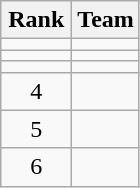<table class="wikitable" style="text-align: center;">
<tr>
<th width=40>Rank</th>
<th>Team</th>
</tr>
<tr>
<td></td>
<td align=left></td>
</tr>
<tr>
<td></td>
<td align=left></td>
</tr>
<tr>
<td></td>
<td align=left></td>
</tr>
<tr>
<td>4</td>
<td align=left></td>
</tr>
<tr>
<td>5</td>
<td align=left></td>
</tr>
<tr>
<td>6</td>
<td align=left></td>
</tr>
</table>
